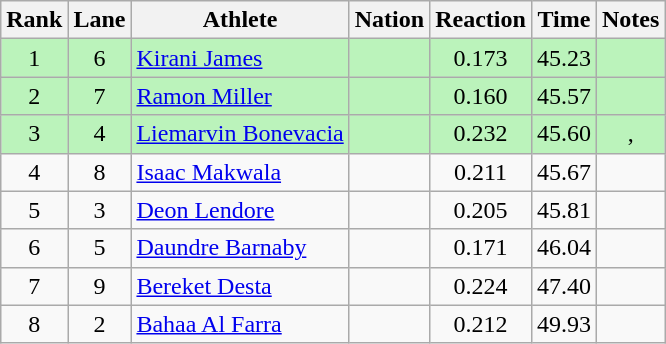<table class="wikitable sortable" style="text-align:center">
<tr>
<th>Rank</th>
<th>Lane</th>
<th>Athlete</th>
<th>Nation</th>
<th>Reaction</th>
<th>Time</th>
<th>Notes</th>
</tr>
<tr style="background:#bbf3bb;">
<td>1</td>
<td>6</td>
<td align=left><a href='#'>Kirani James</a></td>
<td align=left></td>
<td>0.173</td>
<td>45.23</td>
<td></td>
</tr>
<tr style="background:#bbf3bb;">
<td>2</td>
<td>7</td>
<td align=left><a href='#'>Ramon Miller</a></td>
<td align=left></td>
<td>0.160</td>
<td>45.57</td>
<td></td>
</tr>
<tr style="background:#bbf3bb;">
<td>3</td>
<td>4</td>
<td align=left><a href='#'>Liemarvin Bonevacia</a></td>
<td align=left></td>
<td>0.232</td>
<td>45.60</td>
<td>, </td>
</tr>
<tr>
<td>4</td>
<td>8</td>
<td align=left><a href='#'>Isaac Makwala</a></td>
<td align=left></td>
<td>0.211</td>
<td>45.67</td>
<td></td>
</tr>
<tr>
<td>5</td>
<td>3</td>
<td align=left><a href='#'>Deon Lendore</a></td>
<td align=left></td>
<td>0.205</td>
<td>45.81</td>
<td></td>
</tr>
<tr>
<td>6</td>
<td>5</td>
<td align=left><a href='#'>Daundre Barnaby</a></td>
<td align=left></td>
<td>0.171</td>
<td>46.04</td>
<td></td>
</tr>
<tr>
<td>7</td>
<td>9</td>
<td align=left><a href='#'>Bereket Desta</a></td>
<td align=left></td>
<td>0.224</td>
<td>47.40</td>
<td></td>
</tr>
<tr>
<td>8</td>
<td>2</td>
<td align=left><a href='#'>Bahaa Al Farra</a></td>
<td align=left></td>
<td>0.212</td>
<td>49.93</td>
<td></td>
</tr>
</table>
